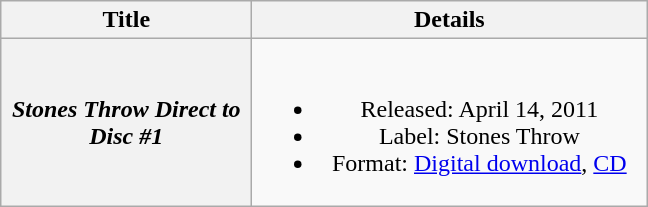<table class="wikitable plainrowheaders" style="text-align:center;">
<tr>
<th scope="col" style="width:10em;">Title</th>
<th scope="col" style="width:16em;">Details</th>
</tr>
<tr>
<th scope="row"><em>Stones Throw Direct to Disc #1</em></th>
<td><br><ul><li>Released: April 14, 2011</li><li>Label: Stones Throw</li><li>Format: <a href='#'>Digital download</a>, <a href='#'>CD</a></li></ul></td>
</tr>
</table>
